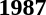<table>
<tr>
<td><strong>1987</strong><br></td>
</tr>
</table>
